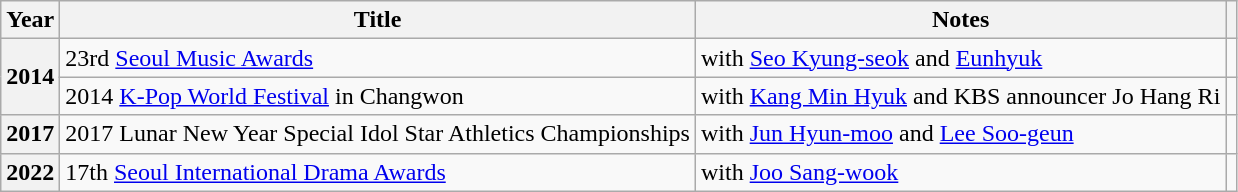<table class="wikitable plainrowheaders">
<tr>
<th scope="col">Year</th>
<th scope="col">Title</th>
<th scope="col">Notes</th>
<th class="unsortable" scope="col"></th>
</tr>
<tr>
<th scope="row" rowspan="2"">2014</th>
<td>23rd <a href='#'>Seoul Music Awards</a></td>
<td>with <a href='#'>Seo Kyung-seok</a> and <a href='#'>Eunhyuk</a></td>
<td style="text-align:center"></td>
</tr>
<tr>
<td>2014 <a href='#'>K-Pop World Festival</a> in Changwon</td>
<td>with <a href='#'>Kang Min Hyuk</a> and KBS announcer Jo Hang Ri</td>
<td style="text-align:center"></td>
</tr>
<tr>
<th scope="row">2017</th>
<td>2017 Lunar New Year Special Idol Star Athletics  Championships</td>
<td>with <a href='#'>Jun Hyun-moo</a> and <a href='#'>Lee Soo-geun</a></td>
<td style="text-align:center"></td>
</tr>
<tr>
<th scope="row">2022</th>
<td>17th <a href='#'>Seoul International Drama Awards</a></td>
<td>with <a href='#'>Joo Sang-wook</a></td>
<td style="text-align:center"></td>
</tr>
</table>
